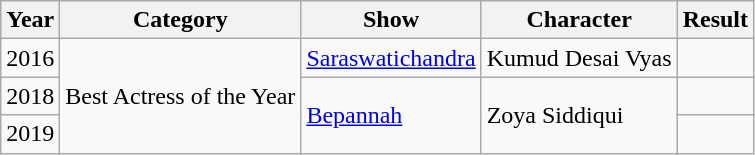<table class="wikitable sortable">
<tr>
<th>Year</th>
<th>Category</th>
<th>Show</th>
<th>Character</th>
<th>Result</th>
</tr>
<tr>
<td>2016</td>
<td rowspan=3>Best Actress of the Year</td>
<td><a href='#'>Saraswatichandra</a></td>
<td>Kumud Desai Vyas</td>
<td></td>
</tr>
<tr>
<td>2018</td>
<td rowspan=2><a href='#'>Bepannah</a></td>
<td rowspan=2>Zoya Siddiqui</td>
<td></td>
</tr>
<tr>
<td>2019</td>
<td></td>
</tr>
</table>
